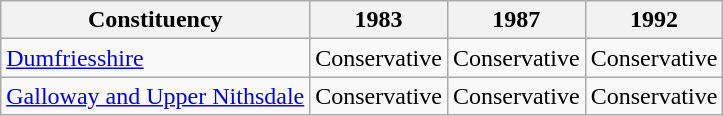<table class="wikitable">
<tr>
<th>Constituency</th>
<th>1983</th>
<th>1987</th>
<th>1992</th>
</tr>
<tr>
<td><a href='#'>Dumfriesshire</a></td>
<td bgcolor=>Conservative</td>
<td bgcolor=>Conservative</td>
<td bgcolor=>Conservative</td>
</tr>
<tr>
<td><a href='#'>Galloway and Upper Nithsdale</a></td>
<td bgcolor=>Conservative</td>
<td bgcolor=>Conservative</td>
<td bgcolor=>Conservative</td>
</tr>
</table>
